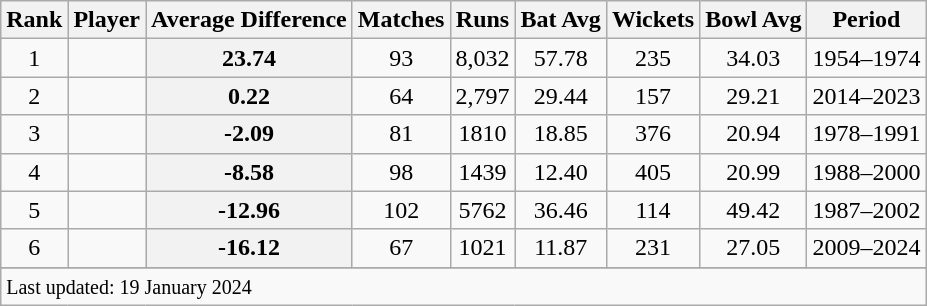<table class="wikitable plainrowheaders sortable">
<tr>
<th scope=col>Rank</th>
<th scope=col>Player</th>
<th scope=col>Average Difference</th>
<th scope=col>Matches</th>
<th scope=col>Runs</th>
<th scope=col>Bat Avg</th>
<th scope=col>Wickets</th>
<th scope=col>Bowl Avg</th>
<th scope=col>Period</th>
</tr>
<tr>
<td align=center>1</td>
<td></td>
<th scope=row style=text-align:center;>23.74</th>
<td align=center>93</td>
<td align=center>8,032</td>
<td align=center>57.78</td>
<td align=center>235</td>
<td align=center>34.03</td>
<td>1954–1974</td>
</tr>
<tr>
<td align=center>2</td>
<td></td>
<th scope=row style=text-align:center;>0.22</th>
<td align=center>64</td>
<td align=center>2,797</td>
<td align=center>29.44</td>
<td align=center>157</td>
<td align=center>29.21</td>
<td>2014–2023</td>
</tr>
<tr>
<td align=center>3</td>
<td></td>
<th scope=row style=text-align:center;>-2.09</th>
<td align=center>81</td>
<td align=center>1810</td>
<td align=center>18.85</td>
<td align=center>376</td>
<td align=center>20.94</td>
<td>1978–1991</td>
</tr>
<tr>
<td align=center>4</td>
<td></td>
<th scope=row style=text-align:center;>-8.58</th>
<td align=center>98</td>
<td align=center>1439</td>
<td align=center>12.40</td>
<td align=center>405</td>
<td align=center>20.99</td>
<td>1988–2000</td>
</tr>
<tr>
<td align=center>5</td>
<td></td>
<th scope=row style=text-align:center;>-12.96</th>
<td align=center>102</td>
<td align=center>5762</td>
<td align=center>36.46</td>
<td align=center>114</td>
<td align=center>49.42</td>
<td>1987–2002</td>
</tr>
<tr>
<td align=center>6</td>
<td></td>
<th scope=row style=text-align:center;>-16.12</th>
<td align=center>67</td>
<td align=center>1021</td>
<td align=center>11.87</td>
<td align=center>231</td>
<td align=center>27.05</td>
<td>2009–2024</td>
</tr>
<tr>
</tr>
<tr class=sortbottom>
<td colspan=9><small>Last updated: 19 January 2024</small></td>
</tr>
</table>
